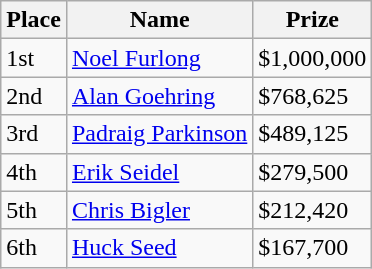<table class="wikitable">
<tr>
<th bgcolor="#FFEBAD">Place</th>
<th bgcolor="#FFEBAD">Name</th>
<th bgcolor="#FFEBAD">Prize</th>
</tr>
<tr>
<td>1st</td>
<td><a href='#'>Noel Furlong</a></td>
<td>$1,000,000</td>
</tr>
<tr>
<td>2nd</td>
<td><a href='#'>Alan Goehring</a></td>
<td>$768,625</td>
</tr>
<tr>
<td>3rd</td>
<td><a href='#'>Padraig Parkinson</a></td>
<td>$489,125</td>
</tr>
<tr>
<td>4th</td>
<td><a href='#'>Erik Seidel</a></td>
<td>$279,500</td>
</tr>
<tr>
<td>5th</td>
<td><a href='#'>Chris Bigler</a></td>
<td>$212,420</td>
</tr>
<tr>
<td>6th</td>
<td><a href='#'>Huck Seed</a></td>
<td>$167,700</td>
</tr>
</table>
